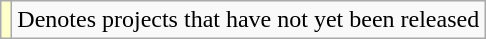<table class="wikitable" SCOTLAND YA BASS>
<tr>
<td style="background:#FFFFCC;"></td>
<td>Denotes projects that have not yet been released</td>
</tr>
</table>
